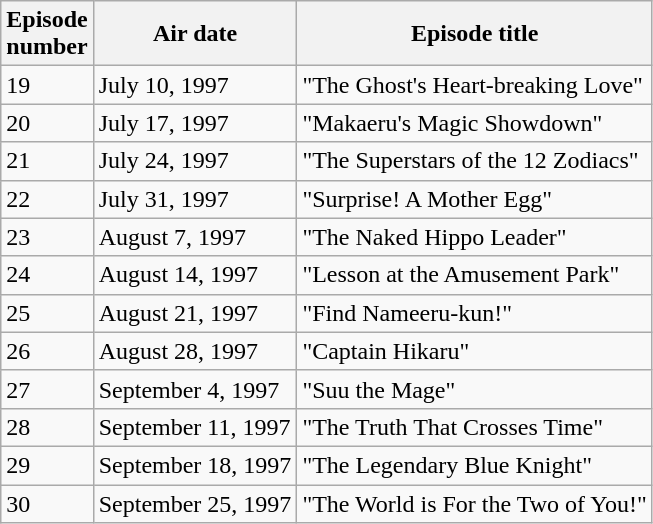<table class="wikitable">
<tr>
<th>Episode<br>number</th>
<th>Air date</th>
<th>Episode title</th>
</tr>
<tr>
<td>19</td>
<td>July 10, 1997</td>
<td>"The Ghost's Heart-breaking Love"</td>
</tr>
<tr>
<td>20</td>
<td>July 17, 1997</td>
<td>"Makaeru's Magic Showdown"</td>
</tr>
<tr>
<td>21</td>
<td>July 24, 1997</td>
<td>"The Superstars of the 12 Zodiacs"</td>
</tr>
<tr>
<td>22</td>
<td>July 31, 1997</td>
<td>"Surprise! A Mother Egg"</td>
</tr>
<tr>
<td>23</td>
<td>August 7, 1997</td>
<td>"The Naked Hippo Leader"</td>
</tr>
<tr>
<td>24</td>
<td>August 14, 1997</td>
<td>"Lesson at the Amusement Park"</td>
</tr>
<tr>
<td>25</td>
<td>August 21, 1997</td>
<td>"Find Nameeru-kun!"</td>
</tr>
<tr>
<td>26</td>
<td>August 28, 1997</td>
<td>"Captain Hikaru"</td>
</tr>
<tr>
<td>27</td>
<td>September 4, 1997</td>
<td>"Suu the Mage"</td>
</tr>
<tr>
<td>28</td>
<td>September 11, 1997</td>
<td>"The Truth That Crosses Time"</td>
</tr>
<tr>
<td>29</td>
<td>September 18, 1997</td>
<td>"The Legendary Blue Knight"</td>
</tr>
<tr>
<td>30</td>
<td>September 25, 1997</td>
<td>"The World is For the Two of You!"</td>
</tr>
</table>
